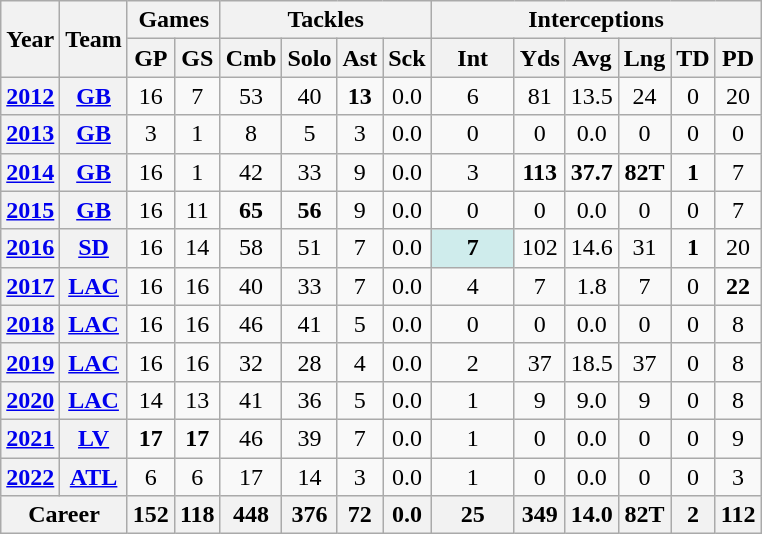<table class="wikitable" style="text-align:center;">
<tr>
<th rowspan="2">Year</th>
<th rowspan="2">Team</th>
<th colspan="2">Games</th>
<th colspan="4">Tackles</th>
<th colspan="6">Interceptions</th>
</tr>
<tr>
<th>GP</th>
<th>GS</th>
<th>Cmb</th>
<th>Solo</th>
<th>Ast</th>
<th>Sck</th>
<th>Int</th>
<th>Yds</th>
<th>Avg</th>
<th>Lng</th>
<th>TD</th>
<th>PD</th>
</tr>
<tr>
<th><a href='#'>2012</a></th>
<th><a href='#'>GB</a></th>
<td>16</td>
<td>7</td>
<td>53</td>
<td>40</td>
<td><strong>13</strong></td>
<td>0.0</td>
<td>6</td>
<td>81</td>
<td>13.5</td>
<td>24</td>
<td>0</td>
<td>20</td>
</tr>
<tr>
<th><a href='#'>2013</a></th>
<th><a href='#'>GB</a></th>
<td>3</td>
<td>1</td>
<td>8</td>
<td>5</td>
<td>3</td>
<td>0.0</td>
<td>0</td>
<td>0</td>
<td>0.0</td>
<td>0</td>
<td>0</td>
<td>0</td>
</tr>
<tr>
<th><a href='#'>2014</a></th>
<th><a href='#'>GB</a></th>
<td>16</td>
<td>1</td>
<td>42</td>
<td>33</td>
<td>9</td>
<td>0.0</td>
<td>3</td>
<td><strong>113</strong></td>
<td><strong>37.7</strong></td>
<td><strong>82T</strong></td>
<td><strong>1</strong></td>
<td>7</td>
</tr>
<tr>
<th><a href='#'>2015</a></th>
<th><a href='#'>GB</a></th>
<td>16</td>
<td>11</td>
<td><strong>65</strong></td>
<td><strong>56</strong></td>
<td>9</td>
<td>0.0</td>
<td>0</td>
<td>0</td>
<td>0.0</td>
<td>0</td>
<td>0</td>
<td>7</td>
</tr>
<tr>
<th><a href='#'>2016</a></th>
<th><a href='#'>SD</a></th>
<td>16</td>
<td>14</td>
<td>58</td>
<td>51</td>
<td>7</td>
<td>0.0</td>
<td style="background:#cfecec; width:3em;"><strong>7</strong></td>
<td>102</td>
<td>14.6</td>
<td>31</td>
<td><strong>1</strong></td>
<td>20</td>
</tr>
<tr>
<th><a href='#'>2017</a></th>
<th><a href='#'>LAC</a></th>
<td>16</td>
<td>16</td>
<td>40</td>
<td>33</td>
<td>7</td>
<td>0.0</td>
<td>4</td>
<td>7</td>
<td>1.8</td>
<td>7</td>
<td>0</td>
<td><strong>22</strong></td>
</tr>
<tr>
<th><a href='#'>2018</a></th>
<th><a href='#'>LAC</a></th>
<td>16</td>
<td>16</td>
<td>46</td>
<td>41</td>
<td>5</td>
<td>0.0</td>
<td>0</td>
<td>0</td>
<td>0.0</td>
<td>0</td>
<td>0</td>
<td>8</td>
</tr>
<tr>
<th><a href='#'>2019</a></th>
<th><a href='#'>LAC</a></th>
<td>16</td>
<td>16</td>
<td>32</td>
<td>28</td>
<td>4</td>
<td>0.0</td>
<td>2</td>
<td>37</td>
<td>18.5</td>
<td>37</td>
<td>0</td>
<td>8</td>
</tr>
<tr>
<th><a href='#'>2020</a></th>
<th><a href='#'>LAC</a></th>
<td>14</td>
<td>13</td>
<td>41</td>
<td>36</td>
<td>5</td>
<td>0.0</td>
<td>1</td>
<td>9</td>
<td>9.0</td>
<td>9</td>
<td>0</td>
<td>8</td>
</tr>
<tr>
<th><a href='#'>2021</a></th>
<th><a href='#'>LV</a></th>
<td><strong>17</strong></td>
<td><strong>17</strong></td>
<td>46</td>
<td>39</td>
<td>7</td>
<td>0.0</td>
<td>1</td>
<td>0</td>
<td>0.0</td>
<td>0</td>
<td>0</td>
<td>9</td>
</tr>
<tr>
<th><a href='#'>2022</a></th>
<th><a href='#'>ATL</a></th>
<td>6</td>
<td>6</td>
<td>17</td>
<td>14</td>
<td>3</td>
<td>0.0</td>
<td>1</td>
<td>0</td>
<td>0.0</td>
<td>0</td>
<td>0</td>
<td>3</td>
</tr>
<tr>
<th colspan="2">Career</th>
<th>152</th>
<th>118</th>
<th>448</th>
<th>376</th>
<th>72</th>
<th>0.0</th>
<th>25</th>
<th>349</th>
<th>14.0</th>
<th>82T</th>
<th>2</th>
<th>112</th>
</tr>
</table>
